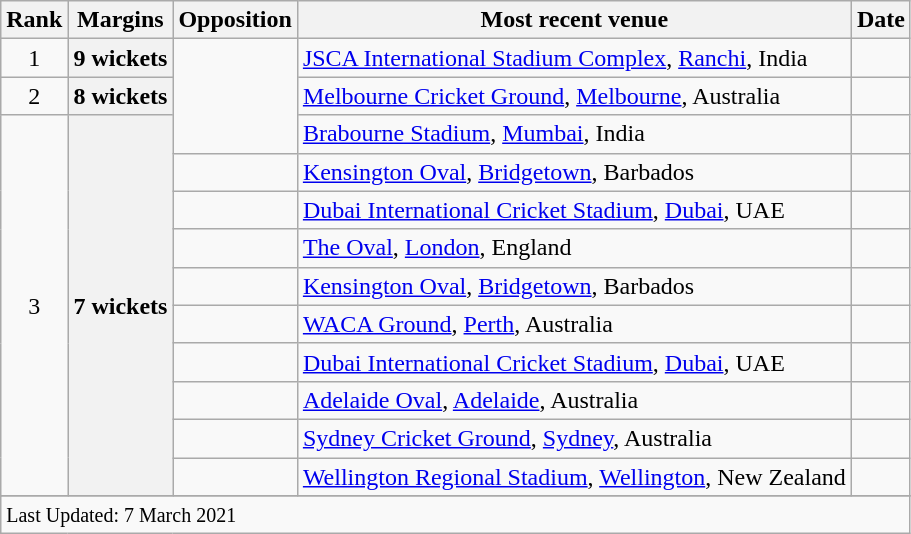<table class="wikitable plainrowheaders sortable">
<tr>
<th scope=col>Rank</th>
<th scope=col>Margins</th>
<th scope=col>Opposition</th>
<th scope=col>Most recent venue</th>
<th scope=col>Date</th>
</tr>
<tr>
<td align=center>1</td>
<th scope=row style=text-align:center>9 wickets</th>
<td rowspan=3></td>
<td><a href='#'>JSCA International Stadium Complex</a>, <a href='#'>Ranchi</a>, India</td>
<td></td>
</tr>
<tr>
<td align=center>2</td>
<th scope=row style=text-align:center>8 wickets</th>
<td><a href='#'>Melbourne Cricket Ground</a>, <a href='#'>Melbourne</a>, Australia</td>
<td></td>
</tr>
<tr>
<td align=center rowspan=10>3</td>
<th scope=row style=text-align:center rowspan=10>7 wickets</th>
<td><a href='#'>Brabourne Stadium</a>, <a href='#'>Mumbai</a>, India</td>
<td></td>
</tr>
<tr>
<td></td>
<td><a href='#'>Kensington Oval</a>, <a href='#'>Bridgetown</a>, Barbados</td>
<td></td>
</tr>
<tr>
<td></td>
<td><a href='#'>Dubai International Cricket Stadium</a>, <a href='#'>Dubai</a>, UAE</td>
<td></td>
</tr>
<tr>
<td></td>
<td><a href='#'>The Oval</a>, <a href='#'>London</a>, England</td>
<td> </td>
</tr>
<tr>
<td></td>
<td><a href='#'>Kensington Oval</a>, <a href='#'>Bridgetown</a>, Barbados</td>
<td> </td>
</tr>
<tr>
<td></td>
<td><a href='#'>WACA Ground</a>, <a href='#'>Perth</a>, Australia</td>
<td></td>
</tr>
<tr>
<td></td>
<td><a href='#'>Dubai International Cricket Stadium</a>, <a href='#'>Dubai</a>, UAE</td>
<td></td>
</tr>
<tr>
<td></td>
<td><a href='#'>Adelaide Oval</a>, <a href='#'>Adelaide</a>, Australia</td>
<td></td>
</tr>
<tr>
<td></td>
<td><a href='#'>Sydney Cricket Ground</a>, <a href='#'>Sydney</a>, Australia</td>
<td></td>
</tr>
<tr>
<td></td>
<td><a href='#'>Wellington Regional Stadium</a>, <a href='#'>Wellington</a>, New Zealand</td>
<td></td>
</tr>
<tr>
</tr>
<tr class=sortbottom>
<td colspan=5><small>Last Updated: 7 March 2021</small></td>
</tr>
</table>
